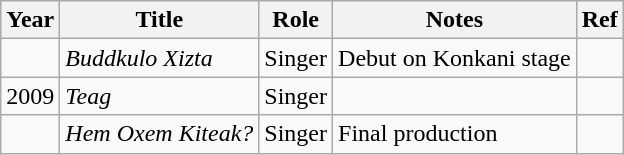<table class="wikitable sortable">
<tr>
<th>Year</th>
<th>Title</th>
<th>Role</th>
<th>Notes</th>
<th>Ref</th>
</tr>
<tr>
<td></td>
<td><em>Buddkulo Xizta</em></td>
<td>Singer</td>
<td>Debut on Konkani stage</td>
<td></td>
</tr>
<tr>
<td>2009</td>
<td><em>Teag</em></td>
<td>Singer</td>
<td></td>
<td></td>
</tr>
<tr>
<td></td>
<td><em>Hem Oxem Kiteak?</em></td>
<td>Singer</td>
<td>Final production</td>
<td></td>
</tr>
</table>
